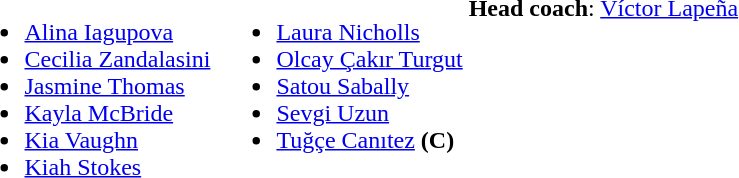<table>
<tr valign="top">
<td><br><ul><li> <a href='#'>Alina Iagupova</a></li><li> <a href='#'>Cecilia Zandalasini</a></li><li> <a href='#'>Jasmine Thomas</a></li><li> <a href='#'>Kayla McBride</a></li><li> <a href='#'>Kia Vaughn</a></li><li>  <a href='#'>Kiah Stokes</a></li></ul></td>
<td><br><ul><li> <a href='#'>Laura Nicholls</a></li><li> <a href='#'>Olcay Çakır Turgut</a></li><li> <a href='#'>Satou Sabally</a></li><li> <a href='#'>Sevgi Uzun</a></li><li> <a href='#'>Tuğçe Canıtez</a> <strong>(C)</strong></li></ul></td>
<td><br><strong>Head coach</strong>:  <a href='#'>Víctor Lapeña</a></td>
</tr>
</table>
